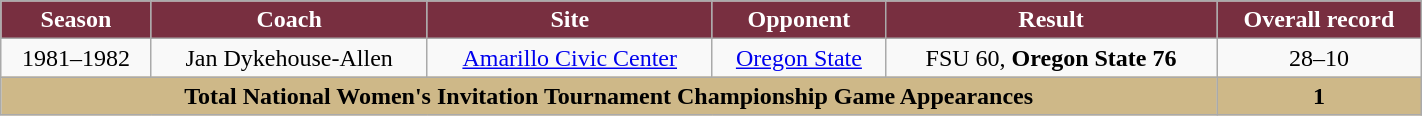<table cellpadding="1" style="width:75%;" class="wikitable">
<tr>
<th style="background:#782F40; color:white;">Season</th>
<th style="background:#782F40; color:white;">Coach</th>
<th style="background:#782F40; color:white;">Site</th>
<th style="background:#782F40; color:white;">Opponent</th>
<th style="background:#782F40; color:white;">Result</th>
<th style="background:#782F40; color:white;">Overall record</th>
</tr>
<tr style="text-align:center;">
<td>1981–1982</td>
<td>Jan Dykehouse-Allen</td>
<td><a href='#'>Amarillo Civic Center</a></td>
<td><a href='#'>Oregon State</a></td>
<td>FSU 60, <strong>Oregon State 76</strong></td>
<td>28–10</td>
</tr>
<tr style="text-align:center;" class="sortbottom">
<th colspan="5;" style="background:#CEB888; color:black;">Total National Women's Invitation Tournament Championship Game Appearances</th>
<th colspan="1;" style="background:#CEB888; color:black;">1</th>
</tr>
</table>
